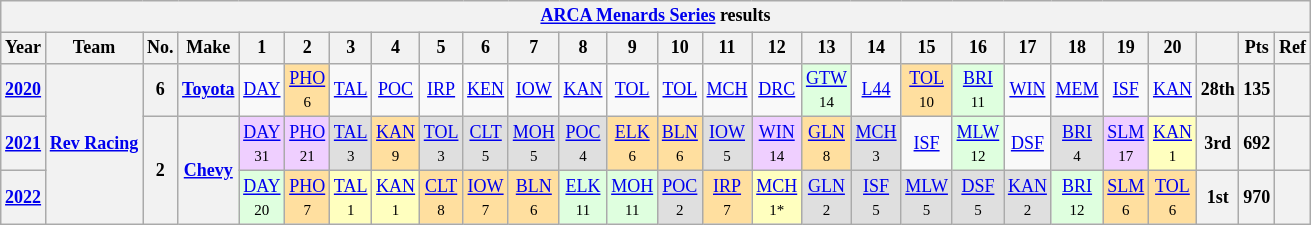<table class="wikitable" style="text-align:center; font-size:75%">
<tr>
<th colspan=27><a href='#'>ARCA Menards Series</a> results</th>
</tr>
<tr>
<th>Year</th>
<th>Team</th>
<th>No.</th>
<th>Make</th>
<th>1</th>
<th>2</th>
<th>3</th>
<th>4</th>
<th>5</th>
<th>6</th>
<th>7</th>
<th>8</th>
<th>9</th>
<th>10</th>
<th>11</th>
<th>12</th>
<th>13</th>
<th>14</th>
<th>15</th>
<th>16</th>
<th>17</th>
<th>18</th>
<th>19</th>
<th>20</th>
<th></th>
<th>Pts</th>
<th>Ref</th>
</tr>
<tr>
<th><a href='#'>2020</a></th>
<th rowspan=3><a href='#'>Rev Racing</a></th>
<th>6</th>
<th><a href='#'>Toyota</a></th>
<td><a href='#'>DAY</a></td>
<td style="background:#FFDF9F;"><a href='#'>PHO</a><br><small>6</small></td>
<td><a href='#'>TAL</a></td>
<td><a href='#'>POC</a></td>
<td><a href='#'>IRP</a></td>
<td><a href='#'>KEN</a></td>
<td><a href='#'>IOW</a></td>
<td><a href='#'>KAN</a></td>
<td><a href='#'>TOL</a></td>
<td><a href='#'>TOL</a></td>
<td><a href='#'>MCH</a></td>
<td><a href='#'>DRC</a></td>
<td style="background:#DFFFDF;"><a href='#'>GTW</a><br><small>14</small></td>
<td><a href='#'>L44</a></td>
<td style="background:#FFDF9F;"><a href='#'>TOL</a><br><small>10</small></td>
<td style="background:#DFFFDF;"><a href='#'>BRI</a><br><small>11</small></td>
<td><a href='#'>WIN</a></td>
<td><a href='#'>MEM</a></td>
<td><a href='#'>ISF</a></td>
<td><a href='#'>KAN</a></td>
<th>28th</th>
<th>135</th>
<th></th>
</tr>
<tr>
<th><a href='#'>2021</a></th>
<th rowspan=2>2</th>
<th rowspan=2><a href='#'>Chevy</a></th>
<td style="background:#EFCFFF;"><a href='#'>DAY</a><br><small>31</small></td>
<td style="background:#EFCFFF;"><a href='#'>PHO</a><br><small>21</small></td>
<td style="background:#DFDFDF;"><a href='#'>TAL</a><br><small>3</small></td>
<td style="background:#FFDF9F;"><a href='#'>KAN</a><br><small>9</small></td>
<td style="background:#DFDFDF;"><a href='#'>TOL</a><br><small>3</small></td>
<td style="background:#DFDFDF;"><a href='#'>CLT</a><br><small>5</small></td>
<td style="background:#DFDFDF;"><a href='#'>MOH</a><br><small>5</small></td>
<td style="background:#DFDFDF;"><a href='#'>POC</a><br><small>4</small></td>
<td style="background:#FFDF9F;"><a href='#'>ELK</a><br><small>6</small></td>
<td style="background:#FFDF9F;"><a href='#'>BLN</a><br><small>6</small></td>
<td style="background:#DFDFDF;"><a href='#'>IOW</a><br><small>5</small></td>
<td style="background:#EFCFFF;"><a href='#'>WIN</a><br><small>14</small></td>
<td style="background:#FFDF9F;"><a href='#'>GLN</a><br><small>8</small></td>
<td style="background:#DFDFDF;"><a href='#'>MCH</a><br><small>3</small></td>
<td><a href='#'>ISF</a></td>
<td style="background:#DFFFDF;"><a href='#'>MLW</a><br><small>12</small></td>
<td><a href='#'>DSF</a></td>
<td style="background:#DFDFDF;"><a href='#'>BRI</a><br><small>4</small></td>
<td style="background:#EFCFFF;"><a href='#'>SLM</a><br><small>17</small></td>
<td style="background:#FFFFBF;"><a href='#'>KAN</a><br><small>1</small></td>
<th>3rd</th>
<th>692</th>
<th></th>
</tr>
<tr>
<th><a href='#'>2022</a></th>
<td style="background:#DFFFDF;"><a href='#'>DAY</a><br><small>20</small></td>
<td style="background:#FFDF9F;"><a href='#'>PHO</a><br><small>7</small></td>
<td style="background:#FFFFBF;"><a href='#'>TAL</a><br><small>1</small></td>
<td style="background:#FFFFBF;"><a href='#'>KAN</a><br><small>1</small></td>
<td style="background:#FFDF9F;"><a href='#'>CLT</a><br><small>8</small></td>
<td style="background:#FFDF9F;"><a href='#'>IOW</a><br><small>7</small></td>
<td style="background:#FFDF9F;"><a href='#'>BLN</a><br><small>6</small></td>
<td style="background:#DFFFDF;"><a href='#'>ELK</a><br><small>11</small></td>
<td style="background:#DFFFDF;"><a href='#'>MOH</a><br><small>11</small></td>
<td style="background:#DFDFDF;"><a href='#'>POC</a><br><small>2</small></td>
<td style="background:#FFDF9F;"><a href='#'>IRP</a><br><small>7</small></td>
<td style="background:#FFFFBF;"><a href='#'>MCH</a><br><small>1*</small></td>
<td style="background:#DFDFDF;"><a href='#'>GLN</a><br><small>2</small></td>
<td style="background:#DFDFDF;"><a href='#'>ISF</a><br><small>5</small></td>
<td style="background:#DFDFDF;"><a href='#'>MLW</a><br><small>5</small></td>
<td style="background:#DFDFDF;"><a href='#'>DSF</a><br><small>5</small></td>
<td style="background:#DFDFDF;"><a href='#'>KAN</a><br><small>2</small></td>
<td style="background:#DFFFDF;"><a href='#'>BRI</a><br><small>12</small></td>
<td style="background:#FFDF9F;"><a href='#'>SLM</a><br><small>6</small></td>
<td style="background:#FFDF9F;"><a href='#'>TOL</a><br><small>6</small></td>
<th>1st</th>
<th>970</th>
<th></th>
</tr>
</table>
